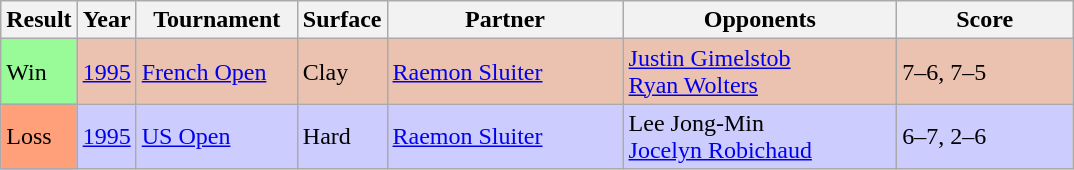<table class="sortable wikitable">
<tr>
<th style="width:40px;">Result</th>
<th style="width:30px;">Year</th>
<th style="width:100px;">Tournament</th>
<th style="width:50px;">Surface</th>
<th style="width:150px;">Partner</th>
<th style="width:175px;">Opponents</th>
<th style="width:110px;" class="unsortable">Score</th>
</tr>
<tr style="background:#ebc2af;">
<td style="background:#98fb98;">Win</td>
<td><a href='#'>1995</a></td>
<td><a href='#'>French Open</a></td>
<td>Clay</td>
<td> <a href='#'>Raemon Sluiter</a></td>
<td> <a href='#'>Justin Gimelstob</a> <br>  <a href='#'>Ryan Wolters</a></td>
<td>7–6, 7–5</td>
</tr>
<tr style="background:#ccccff;">
<td style="background:#ffa07a;">Loss</td>
<td><a href='#'>1995</a></td>
<td><a href='#'>US Open</a></td>
<td>Hard</td>
<td> <a href='#'>Raemon Sluiter</a></td>
<td> Lee Jong-Min <br>  <a href='#'>Jocelyn Robichaud</a></td>
<td>6–7, 2–6</td>
</tr>
</table>
